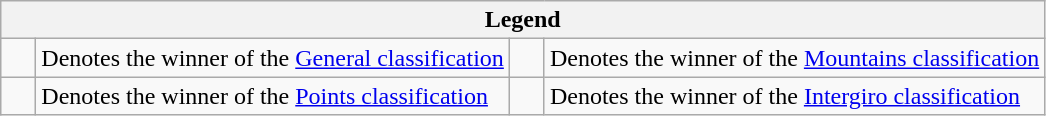<table class="wikitable">
<tr>
<th colspan=4>Legend</th>
</tr>
<tr>
<td>    </td>
<td>Denotes the winner of the <a href='#'>General classification</a></td>
<td>    </td>
<td>Denotes the winner of the <a href='#'>Mountains classification</a></td>
</tr>
<tr>
<td>    </td>
<td>Denotes the winner of the <a href='#'>Points classification</a></td>
<td>    </td>
<td>Denotes the winner of the <a href='#'>Intergiro classification</a></td>
</tr>
</table>
